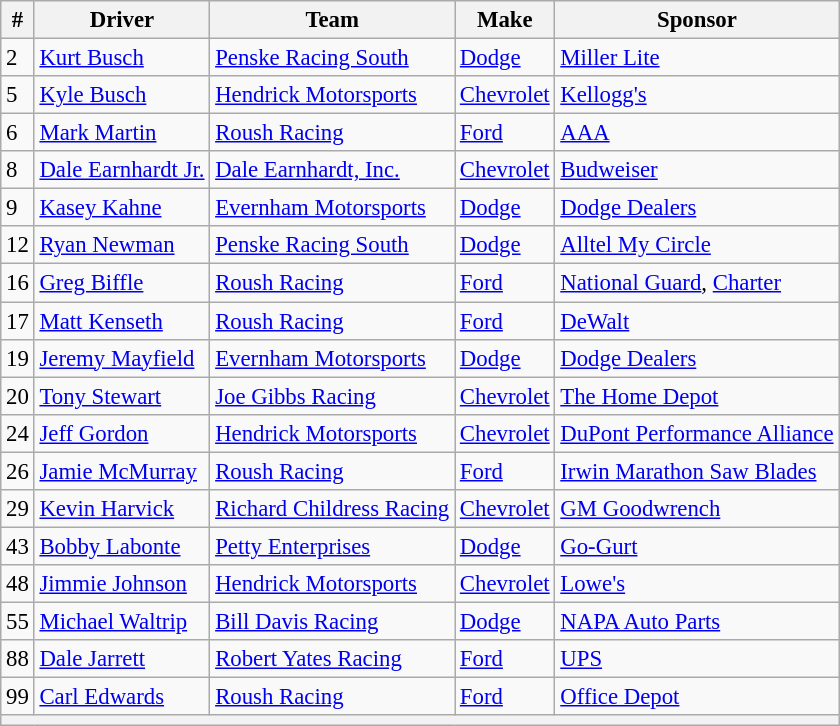<table class="wikitable" style="font-size:95%">
<tr>
<th>#</th>
<th>Driver</th>
<th>Team</th>
<th>Make</th>
<th>Sponsor</th>
</tr>
<tr>
<td>2</td>
<td><a href='#'>Kurt Busch</a></td>
<td><a href='#'>Penske Racing South</a></td>
<td><a href='#'>Dodge</a></td>
<td><a href='#'>Miller Lite</a></td>
</tr>
<tr>
<td>5</td>
<td><a href='#'>Kyle Busch</a></td>
<td><a href='#'>Hendrick Motorsports</a></td>
<td><a href='#'>Chevrolet</a></td>
<td><a href='#'>Kellogg's</a></td>
</tr>
<tr>
<td>6</td>
<td><a href='#'>Mark Martin</a></td>
<td><a href='#'>Roush Racing</a></td>
<td><a href='#'>Ford</a></td>
<td><a href='#'>AAA</a></td>
</tr>
<tr>
<td>8</td>
<td><a href='#'>Dale Earnhardt Jr.</a></td>
<td><a href='#'>Dale Earnhardt, Inc.</a></td>
<td><a href='#'>Chevrolet</a></td>
<td><a href='#'>Budweiser</a></td>
</tr>
<tr>
<td>9</td>
<td><a href='#'>Kasey Kahne</a></td>
<td><a href='#'>Evernham Motorsports</a></td>
<td><a href='#'>Dodge</a></td>
<td><a href='#'>Dodge Dealers</a></td>
</tr>
<tr>
<td>12</td>
<td><a href='#'>Ryan Newman</a></td>
<td><a href='#'>Penske Racing South</a></td>
<td><a href='#'>Dodge</a></td>
<td><a href='#'>Alltel My Circle</a></td>
</tr>
<tr>
<td>16</td>
<td><a href='#'>Greg Biffle</a></td>
<td><a href='#'>Roush Racing</a></td>
<td><a href='#'>Ford</a></td>
<td><a href='#'>National Guard</a>, <a href='#'>Charter</a></td>
</tr>
<tr>
<td>17</td>
<td><a href='#'>Matt Kenseth</a></td>
<td><a href='#'>Roush Racing</a></td>
<td><a href='#'>Ford</a></td>
<td><a href='#'>DeWalt</a></td>
</tr>
<tr>
<td>19</td>
<td><a href='#'>Jeremy Mayfield</a></td>
<td><a href='#'>Evernham Motorsports</a></td>
<td><a href='#'>Dodge</a></td>
<td><a href='#'>Dodge Dealers</a></td>
</tr>
<tr>
<td>20</td>
<td><a href='#'>Tony Stewart</a></td>
<td><a href='#'>Joe Gibbs Racing</a></td>
<td><a href='#'>Chevrolet</a></td>
<td><a href='#'>The Home Depot</a></td>
</tr>
<tr>
<td>24</td>
<td><a href='#'>Jeff Gordon</a></td>
<td><a href='#'>Hendrick Motorsports</a></td>
<td><a href='#'>Chevrolet</a></td>
<td><a href='#'>DuPont Performance Alliance</a></td>
</tr>
<tr>
<td>26</td>
<td><a href='#'>Jamie McMurray</a></td>
<td><a href='#'>Roush Racing</a></td>
<td><a href='#'>Ford</a></td>
<td><a href='#'>Irwin Marathon Saw Blades</a></td>
</tr>
<tr>
<td>29</td>
<td><a href='#'>Kevin Harvick</a></td>
<td><a href='#'>Richard Childress Racing</a></td>
<td><a href='#'>Chevrolet</a></td>
<td><a href='#'>GM Goodwrench</a></td>
</tr>
<tr>
<td>43</td>
<td><a href='#'>Bobby Labonte</a></td>
<td><a href='#'>Petty Enterprises</a></td>
<td><a href='#'>Dodge</a></td>
<td><a href='#'>Go-Gurt</a></td>
</tr>
<tr>
<td>48</td>
<td><a href='#'>Jimmie Johnson</a></td>
<td><a href='#'>Hendrick Motorsports</a></td>
<td><a href='#'>Chevrolet</a></td>
<td><a href='#'>Lowe's</a></td>
</tr>
<tr>
<td>55</td>
<td><a href='#'>Michael Waltrip</a></td>
<td><a href='#'>Bill Davis Racing</a></td>
<td><a href='#'>Dodge</a></td>
<td><a href='#'>NAPA Auto Parts</a></td>
</tr>
<tr>
<td>88</td>
<td><a href='#'>Dale Jarrett</a></td>
<td><a href='#'>Robert Yates Racing</a></td>
<td><a href='#'>Ford</a></td>
<td><a href='#'>UPS</a></td>
</tr>
<tr>
<td>99</td>
<td><a href='#'>Carl Edwards</a></td>
<td><a href='#'>Roush Racing</a></td>
<td><a href='#'>Ford</a></td>
<td><a href='#'>Office Depot</a></td>
</tr>
<tr>
<th colspan="5"></th>
</tr>
</table>
